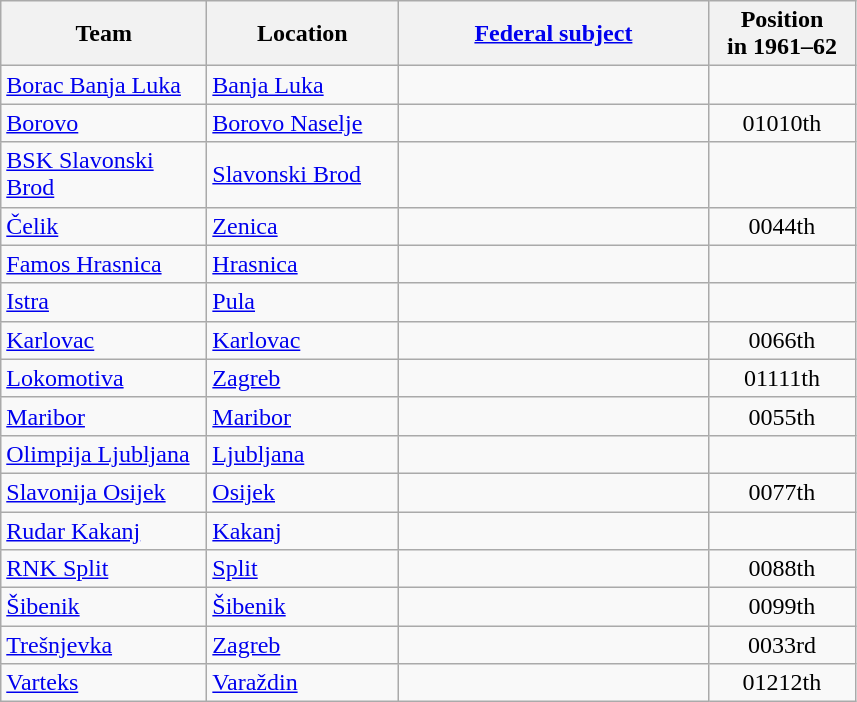<table class="wikitable sortable" style="text-align: left;">
<tr>
<th width="130">Team</th>
<th width="120">Location</th>
<th width="200"><a href='#'>Federal subject</a></th>
<th width="90">Position<br>in 1961–62</th>
</tr>
<tr>
<td><a href='#'>Borac Banja Luka</a></td>
<td><a href='#'>Banja Luka</a></td>
<td></td>
<td></td>
</tr>
<tr>
<td><a href='#'>Borovo</a></td>
<td><a href='#'>Borovo Naselje</a></td>
<td></td>
<td style="text-align:center;"><span>010</span>10th</td>
</tr>
<tr>
<td><a href='#'>BSK Slavonski Brod</a></td>
<td><a href='#'>Slavonski Brod</a></td>
<td></td>
<td></td>
</tr>
<tr>
<td><a href='#'>Čelik</a></td>
<td><a href='#'>Zenica</a></td>
<td></td>
<td style="text-align:center;"><span>004</span>4th</td>
</tr>
<tr>
<td><a href='#'>Famos Hrasnica</a></td>
<td><a href='#'>Hrasnica</a></td>
<td></td>
<td></td>
</tr>
<tr>
<td><a href='#'>Istra</a></td>
<td><a href='#'>Pula</a></td>
<td></td>
<td></td>
</tr>
<tr>
<td><a href='#'>Karlovac</a></td>
<td><a href='#'>Karlovac</a></td>
<td></td>
<td style="text-align:center;"><span>006</span>6th</td>
</tr>
<tr>
<td><a href='#'>Lokomotiva</a></td>
<td><a href='#'>Zagreb</a></td>
<td></td>
<td style="text-align:center;"><span>011</span>11th</td>
</tr>
<tr>
<td><a href='#'>Maribor</a></td>
<td><a href='#'>Maribor</a></td>
<td></td>
<td style="text-align:center;"><span>005</span>5th</td>
</tr>
<tr>
<td><a href='#'>Olimpija Ljubljana</a></td>
<td><a href='#'>Ljubljana</a></td>
<td></td>
<td></td>
</tr>
<tr>
<td><a href='#'>Slavonija Osijek</a></td>
<td><a href='#'>Osijek</a></td>
<td></td>
<td style="text-align:center;"><span>007</span>7th</td>
</tr>
<tr>
<td><a href='#'>Rudar Kakanj</a></td>
<td><a href='#'>Kakanj</a></td>
<td></td>
<td></td>
</tr>
<tr>
<td><a href='#'>RNK Split</a></td>
<td><a href='#'>Split</a></td>
<td></td>
<td style="text-align:center;"><span>008</span>8th</td>
</tr>
<tr>
<td><a href='#'>Šibenik</a></td>
<td><a href='#'>Šibenik</a></td>
<td></td>
<td style="text-align:center;"><span>009</span>9th</td>
</tr>
<tr>
<td><a href='#'>Trešnjevka</a></td>
<td><a href='#'>Zagreb</a></td>
<td></td>
<td style="text-align:center;"><span>003</span>3rd</td>
</tr>
<tr>
<td><a href='#'>Varteks</a></td>
<td><a href='#'>Varaždin</a></td>
<td></td>
<td style="text-align:center;"><span>012</span>12th</td>
</tr>
</table>
